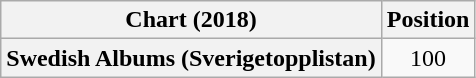<table class="wikitable plainrowheaders" style="text-align:center">
<tr>
<th scope="col">Chart (2018)</th>
<th scope="col">Position</th>
</tr>
<tr>
<th scope="row">Swedish Albums (Sverigetopplistan)</th>
<td>100</td>
</tr>
</table>
